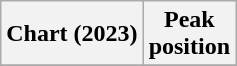<table class="wikitable plainrowheaders" style="text-align:center;">
<tr>
<th scope="col">Chart (2023)</th>
<th scope="col">Peak<br>position</th>
</tr>
<tr>
</tr>
</table>
